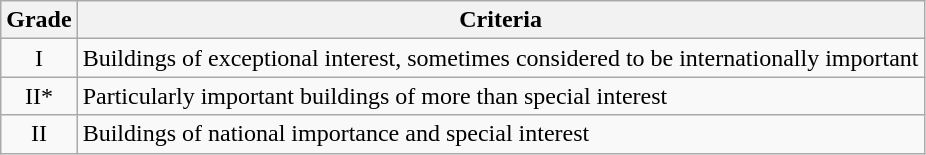<table class="wikitable">
<tr>
<th>Grade</th>
<th>Criteria</th>
</tr>
<tr>
<td align="center" >I</td>
<td>Buildings of exceptional interest, sometimes considered to be internationally important</td>
</tr>
<tr>
<td align="center" >II*</td>
<td>Particularly important buildings of more than special interest</td>
</tr>
<tr>
<td align="center" >II</td>
<td>Buildings of national importance and special interest</td>
</tr>
</table>
